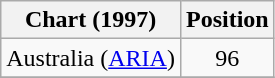<table class="wikitable plainrowheaders" style="text-align:center">
<tr>
<th scope="col">Chart (1997)</th>
<th scope="col">Position</th>
</tr>
<tr>
<td>Australia (<a href='#'>ARIA</a>)</td>
<td align="center">96</td>
</tr>
<tr>
</tr>
</table>
